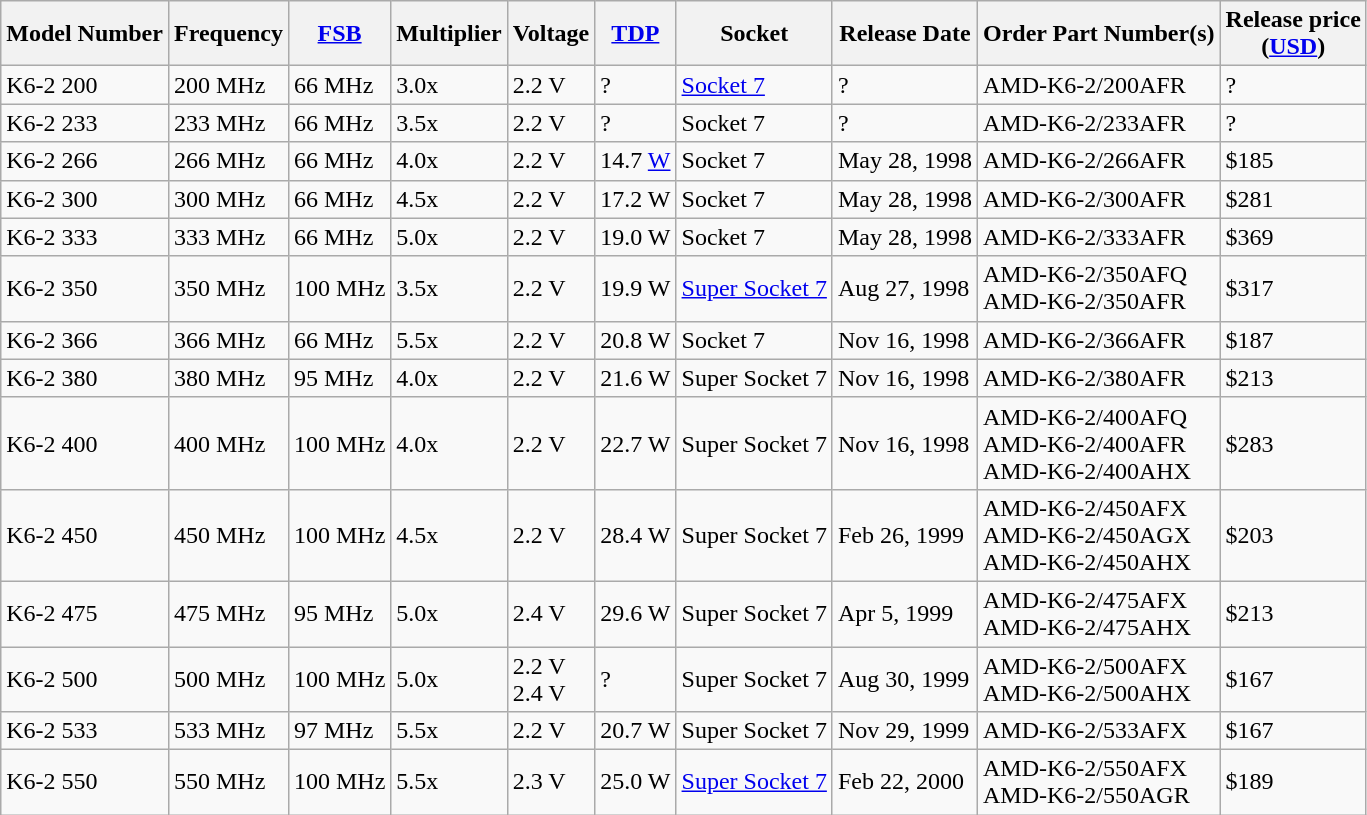<table class="wikitable">
<tr>
<th>Model Number</th>
<th>Frequency</th>
<th><a href='#'>FSB</a></th>
<th>Multiplier</th>
<th>Voltage</th>
<th><a href='#'>TDP</a></th>
<th>Socket</th>
<th>Release Date</th>
<th>Order Part Number(s)</th>
<th>Release price<br>(<a href='#'>USD</a>)</th>
</tr>
<tr>
<td>K6-2 200</td>
<td>200 MHz</td>
<td>66 MHz</td>
<td>3.0x</td>
<td>2.2 V</td>
<td>?</td>
<td><a href='#'>Socket 7</a></td>
<td>?</td>
<td>AMD-K6-2/200AFR</td>
<td>?</td>
</tr>
<tr>
<td>K6-2 233</td>
<td>233 MHz</td>
<td>66 MHz</td>
<td>3.5x</td>
<td>2.2 V</td>
<td>?</td>
<td>Socket 7</td>
<td>?</td>
<td>AMD-K6-2/233AFR</td>
<td>?</td>
</tr>
<tr>
<td>K6-2 266</td>
<td>266 MHz</td>
<td>66 MHz</td>
<td>4.0x</td>
<td>2.2 V</td>
<td>14.7 <a href='#'>W</a></td>
<td>Socket 7</td>
<td>May 28, 1998</td>
<td>AMD-K6-2/266AFR</td>
<td>$185</td>
</tr>
<tr>
<td>K6-2 300</td>
<td>300 MHz</td>
<td>66 MHz</td>
<td>4.5x</td>
<td>2.2 V</td>
<td>17.2 W</td>
<td>Socket 7</td>
<td>May 28, 1998</td>
<td>AMD-K6-2/300AFR</td>
<td>$281</td>
</tr>
<tr>
<td>K6-2 333</td>
<td>333 MHz</td>
<td>66 MHz</td>
<td>5.0x</td>
<td>2.2 V</td>
<td>19.0 W</td>
<td>Socket 7</td>
<td>May 28, 1998</td>
<td>AMD-K6-2/333AFR</td>
<td>$369</td>
</tr>
<tr>
<td>K6-2 350</td>
<td>350 MHz</td>
<td>100 MHz</td>
<td>3.5x</td>
<td>2.2 V</td>
<td>19.9 W</td>
<td><a href='#'>Super Socket 7</a></td>
<td>Aug 27, 1998</td>
<td>AMD-K6-2/350AFQ<br>AMD-K6-2/350AFR</td>
<td>$317</td>
</tr>
<tr>
<td>K6-2 366</td>
<td>366 MHz</td>
<td>66 MHz</td>
<td>5.5x</td>
<td>2.2 V</td>
<td>20.8 W</td>
<td>Socket 7</td>
<td>Nov 16, 1998</td>
<td>AMD-K6-2/366AFR</td>
<td>$187</td>
</tr>
<tr>
<td>K6-2 380</td>
<td>380 MHz</td>
<td>95 MHz</td>
<td>4.0x</td>
<td>2.2 V</td>
<td>21.6 W</td>
<td>Super Socket 7</td>
<td>Nov 16, 1998</td>
<td>AMD-K6-2/380AFR</td>
<td>$213</td>
</tr>
<tr>
<td>K6-2 400</td>
<td>400 MHz</td>
<td>100 MHz</td>
<td>4.0x</td>
<td>2.2 V</td>
<td>22.7 W</td>
<td>Super Socket 7</td>
<td>Nov 16, 1998</td>
<td>AMD-K6-2/400AFQ<br>AMD-K6-2/400AFR<br>AMD-K6-2/400AHX</td>
<td>$283</td>
</tr>
<tr>
<td>K6-2 450</td>
<td>450 MHz</td>
<td>100 MHz</td>
<td>4.5x</td>
<td>2.2 V</td>
<td>28.4 W</td>
<td>Super Socket 7</td>
<td>Feb 26, 1999</td>
<td>AMD-K6-2/450AFX<br>AMD-K6-2/450AGX<br>AMD-K6-2/450AHX</td>
<td>$203</td>
</tr>
<tr>
<td>K6-2 475</td>
<td>475 MHz</td>
<td>95 MHz</td>
<td>5.0x</td>
<td>2.4 V</td>
<td>29.6 W</td>
<td>Super Socket 7</td>
<td>Apr 5, 1999</td>
<td>AMD-K6-2/475AFX<br>AMD-K6-2/475AHX</td>
<td>$213</td>
</tr>
<tr>
<td>K6-2 500</td>
<td>500 MHz</td>
<td>100 MHz</td>
<td>5.0x</td>
<td>2.2 V<br>2.4 V</td>
<td>?</td>
<td>Super Socket 7</td>
<td>Aug 30, 1999</td>
<td>AMD-K6-2/500AFX<br>AMD-K6-2/500AHX</td>
<td>$167</td>
</tr>
<tr>
<td>K6-2 533</td>
<td>533 MHz</td>
<td>97 MHz</td>
<td>5.5x</td>
<td>2.2 V</td>
<td>20.7 W</td>
<td>Super Socket 7</td>
<td>Nov 29, 1999</td>
<td>AMD-K6-2/533AFX</td>
<td>$167</td>
</tr>
<tr>
<td>K6-2 550</td>
<td>550 MHz</td>
<td>100 MHz</td>
<td>5.5x</td>
<td>2.3 V</td>
<td>25.0 W</td>
<td><a href='#'>Super Socket 7</a></td>
<td>Feb 22, 2000</td>
<td>AMD-K6-2/550AFX<br>AMD-K6-2/550AGR</td>
<td>$189</td>
</tr>
</table>
